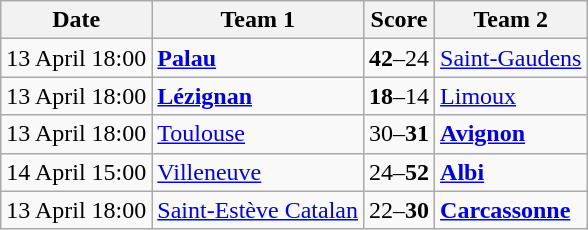<table class="wikitable defaultleft col3center">
<tr>
<th scope=col>Date</th>
<th scope=col>Team 1</th>
<th scope=col>Score</th>
<th scope=col>Team 2</th>
</tr>
<tr>
<td>13 April 18:00</td>
<td> <strong><a href='#'>Palau</a></strong></td>
<td><strong>42</strong>–24</td>
<td> <a href='#'>Saint-Gaudens</a></td>
</tr>
<tr>
<td>13 April 18:00</td>
<td><strong> <a href='#'>Lézignan</a></strong></td>
<td><strong>18</strong>–14</td>
<td> <a href='#'>Limoux</a></td>
</tr>
<tr>
<td>13 April 18:00</td>
<td> <a href='#'>Toulouse</a></td>
<td>30–<strong>31</strong></td>
<td> <strong><a href='#'>Avignon</a></strong></td>
</tr>
<tr>
<td>14 April 15:00</td>
<td> <a href='#'>Villeneuve</a></td>
<td>24–<strong>52</strong></td>
<td><strong> <a href='#'>Albi</a></strong></td>
</tr>
<tr>
<td>13 April 18:00</td>
<td> <a href='#'>Saint-Estève Catalan</a></td>
<td>22–<strong>30</strong></td>
<td> <strong><a href='#'>Carcassonne</a></strong></td>
</tr>
</table>
